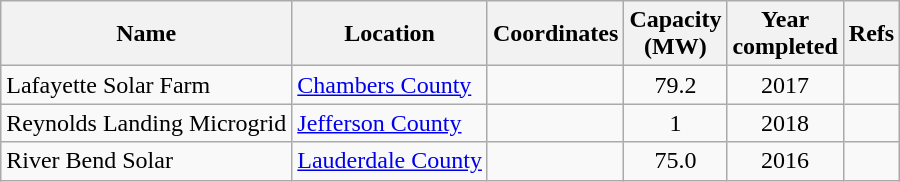<table class="wikitable sortable">
<tr>
<th>Name</th>
<th>Location</th>
<th>Coordinates</th>
<th>Capacity<br>(MW)</th>
<th>Year<br>completed</th>
<th>Refs</th>
</tr>
<tr>
<td>Lafayette Solar Farm</td>
<td><a href='#'>Chambers County</a></td>
<td></td>
<td align="center">79.2</td>
<td align="center">2017</td>
<td></td>
</tr>
<tr>
<td>Reynolds Landing Microgrid</td>
<td><a href='#'>Jefferson County</a></td>
<td></td>
<td align="center">1</td>
<td align="center">2018</td>
<td></td>
</tr>
<tr>
<td>River Bend Solar</td>
<td><a href='#'>Lauderdale County</a></td>
<td></td>
<td align="center">75.0</td>
<td align="center">2016</td>
<td></td>
</tr>
</table>
